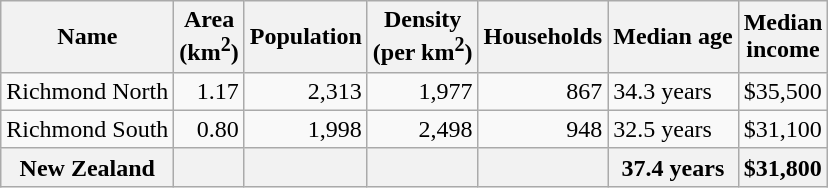<table class="wikitable">
<tr>
<th>Name</th>
<th>Area<br>(km<sup>2</sup>)</th>
<th>Population</th>
<th>Density<br>(per km<sup>2</sup>)</th>
<th>Households</th>
<th>Median age</th>
<th>Median<br>income</th>
</tr>
<tr>
<td>Richmond North</td>
<td style="text-align:right;">1.17</td>
<td style="text-align:right;">2,313</td>
<td style="text-align:right;">1,977</td>
<td style="text-align:right;">867</td>
<td>34.3 years</td>
<td>$35,500</td>
</tr>
<tr>
<td>Richmond South</td>
<td style="text-align:right;">0.80</td>
<td style="text-align:right;">1,998</td>
<td style="text-align:right;">2,498</td>
<td style="text-align:right;">948</td>
<td>32.5 years</td>
<td>$31,100</td>
</tr>
<tr>
<th>New Zealand</th>
<th></th>
<th></th>
<th></th>
<th></th>
<th>37.4 years</th>
<th style="text-align:left;">$31,800</th>
</tr>
</table>
